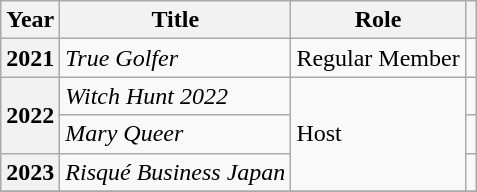<table class="wikitable  plainrowheaders">
<tr>
<th scope="col">Year</th>
<th scope="col">Title</th>
<th scope="col">Role</th>
<th scope="col" class="unsortable"></th>
</tr>
<tr>
<th scope="row"><strong>2021</strong></th>
<td><em>True Golfer</em></td>
<td>Regular Member</td>
<td></td>
</tr>
<tr>
<th scope="row"  rowspan=2><strong>2022</strong></th>
<td><em>Witch Hunt 2022</em></td>
<td rowspan="3">Host</td>
<td></td>
</tr>
<tr>
<td><em>Mary Queer</em></td>
<td></td>
</tr>
<tr>
<th>2023</th>
<td><em>Risqué Business Japan</em></td>
<td></td>
</tr>
<tr>
</tr>
</table>
